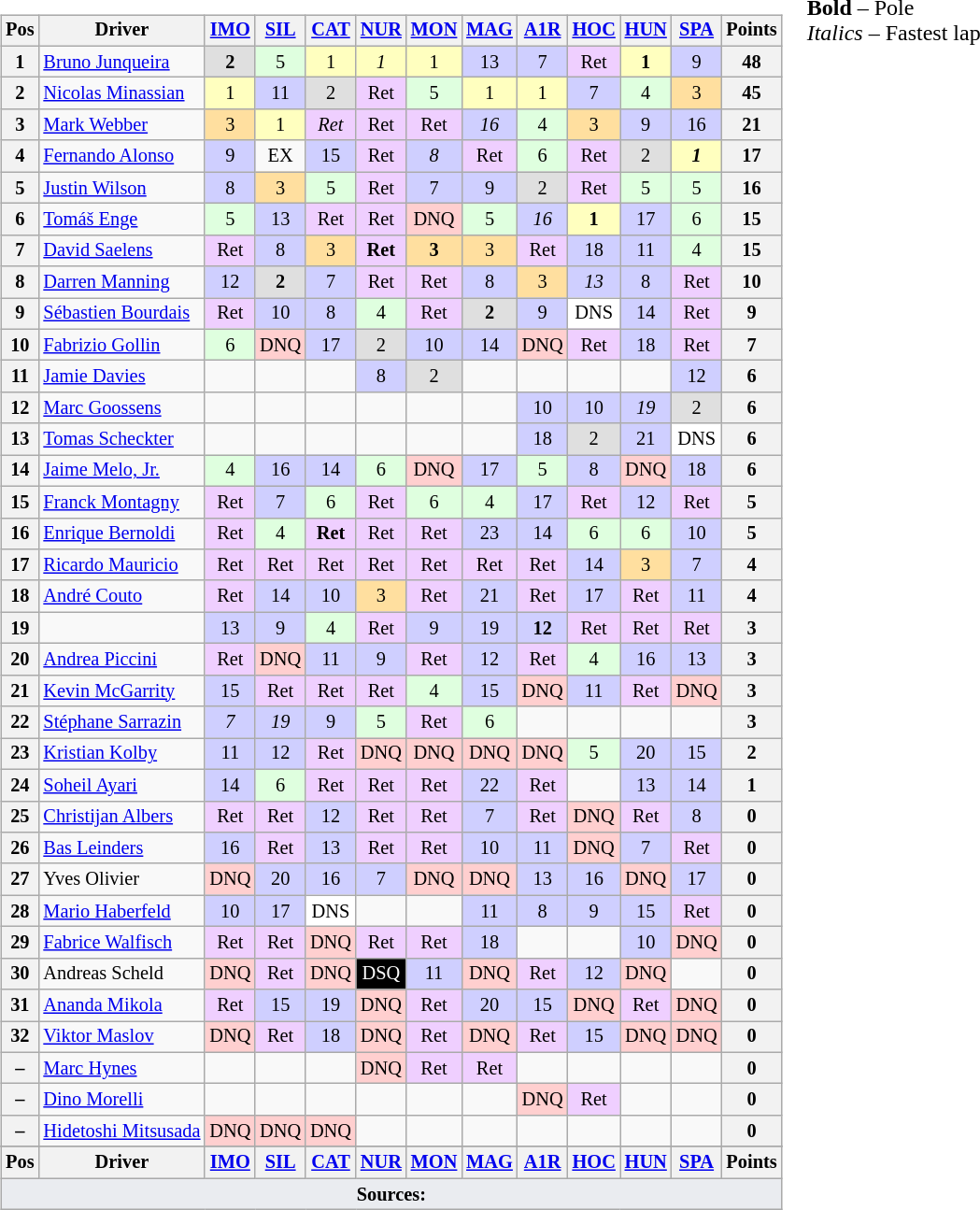<table>
<tr valign="top">
<td><br><table class="wikitable" style="font-size: 85%; text-align:center;">
<tr valign="top">
<th valign="middle">Pos</th>
<th valign="middle">Driver</th>
<th><a href='#'>IMO</a><br></th>
<th><a href='#'>SIL</a><br></th>
<th><a href='#'>CAT</a><br></th>
<th><a href='#'>NUR</a><br></th>
<th><a href='#'>MON</a><br></th>
<th><a href='#'>MAG</a><br></th>
<th><a href='#'>A1R</a><br></th>
<th><a href='#'>HOC</a><br></th>
<th><a href='#'>HUN</a><br></th>
<th><a href='#'>SPA</a><br></th>
<th valign=middle>Points</th>
</tr>
<tr>
<th>1</th>
<td align="left"> <a href='#'>Bruno Junqueira</a></td>
<td style="background:#DFDFDF;"><strong>2</strong></td>
<td style="background:#DFFFDF;">5</td>
<td style="background:#FFFFBF;">1</td>
<td style="background:#FFFFBF;"><em>1</em></td>
<td style="background:#FFFFBF;">1</td>
<td style="background:#CFCFFF;">13</td>
<td style="background:#CFCFFF;">7</td>
<td style="background:#EFCFFF;">Ret</td>
<td style="background:#FFFFBF;"><strong>1</strong></td>
<td style="background:#CFCFFF;">9</td>
<th align="right"><strong>48</strong></th>
</tr>
<tr>
<th>2</th>
<td align="left"> <a href='#'>Nicolas Minassian</a></td>
<td style="background:#FFFFBF;">1</td>
<td style="background:#CFCFFF;">11</td>
<td style="background:#DFDFDF;">2</td>
<td style="background:#EFCFFF;">Ret</td>
<td style="background:#DFFFDF;">5</td>
<td style="background:#FFFFBF;">1</td>
<td style="background:#FFFFBF;">1</td>
<td style="background:#CFCFFF;">7</td>
<td style="background:#DFFFDF;">4</td>
<td style="background:#FFDF9F;">3</td>
<th align="right"><strong>45</strong></th>
</tr>
<tr>
<th>3</th>
<td align="left"> <a href='#'>Mark Webber</a></td>
<td style="background:#FFDF9F;">3</td>
<td style="background:#FFFFBF;">1</td>
<td style="background:#EFCFFF;"><em>Ret</em></td>
<td style="background:#EFCFFF;">Ret</td>
<td style="background:#EFCFFF;">Ret</td>
<td style="background:#CFCFFF;"><em>16</em></td>
<td style="background:#DFFFDF;">4</td>
<td style="background:#FFDF9F;">3</td>
<td style="background:#CFCFFF;">9</td>
<td style="background:#CFCFFF;">16</td>
<th align="right"><strong>21</strong></th>
</tr>
<tr>
<th>4</th>
<td align="left"> <a href='#'>Fernando Alonso</a></td>
<td style="background:#CFCFFF;">9</td>
<td>EX</td>
<td style="background:#CFCFFF;">15</td>
<td style="background:#EFCFFF;">Ret</td>
<td style="background:#CFCFFF;"><em>8</em></td>
<td style="background:#EFCFFF;">Ret</td>
<td style="background:#DFFFDF;">6</td>
<td style="background:#EFCFFF;">Ret</td>
<td style="background:#DFDFDF;">2</td>
<td style="background:#FFFFBF;"><strong><em>1</em></strong></td>
<th align="right"><strong>17</strong></th>
</tr>
<tr>
<th>5</th>
<td align="left"> <a href='#'>Justin Wilson</a></td>
<td style="background:#CFCFFF;">8</td>
<td style="background:#FFDF9F;">3</td>
<td style="background:#DFFFDF;">5</td>
<td style="background:#EFCFFF;">Ret</td>
<td style="background:#CFCFFF;">7</td>
<td style="background:#CFCFFF;">9</td>
<td style="background:#DFDFDF;">2</td>
<td style="background:#EFCFFF;">Ret</td>
<td style="background:#DFFFDF;">5</td>
<td style="background:#DFFFDF;">5</td>
<th align="right"><strong>16</strong></th>
</tr>
<tr>
<th>6</th>
<td align="left"> <a href='#'>Tomáš Enge</a></td>
<td style="background:#DFFFDF;">5</td>
<td style="background:#CFCFFF;">13</td>
<td style="background:#EFCFFF;">Ret</td>
<td style="background:#EFCFFF;">Ret</td>
<td style="background:#FFCFCF;">DNQ</td>
<td style="background:#DFFFDF;">5</td>
<td style="background:#CFCFFF;"><em>16</em></td>
<td style="background:#FFFFBF;"><strong>1</strong></td>
<td style="background:#CFCFFF;">17</td>
<td style="background:#DFFFDF;">6</td>
<th align="right"><strong>15</strong></th>
</tr>
<tr>
<th>7</th>
<td align="left"> <a href='#'>David Saelens</a></td>
<td style="background:#EFCFFF;">Ret</td>
<td style="background:#CFCFFF;">8</td>
<td style="background:#FFDF9F;">3</td>
<td style="background:#EFCFFF;"><strong>Ret</strong></td>
<td style="background:#FFDF9F;"><strong>3</strong></td>
<td style="background:#FFDF9F;">3</td>
<td style="background:#EFCFFF;">Ret</td>
<td style="background:#CFCFFF;">18</td>
<td style="background:#CFCFFF;">11</td>
<td style="background:#DFFFDF;">4</td>
<th align="right"><strong>15</strong></th>
</tr>
<tr>
<th>8</th>
<td align="left"> <a href='#'>Darren Manning</a></td>
<td style="background:#CFCFFF;">12</td>
<td style="background:#DFDFDF;"><strong>2</strong></td>
<td style="background:#CFCFFF;">7</td>
<td style="background:#EFCFFF;">Ret</td>
<td style="background:#EFCFFF;">Ret</td>
<td style="background:#CFCFFF;">8</td>
<td style="background:#FFDF9F;">3</td>
<td style="background:#CFCFFF;"><em>13</em></td>
<td style="background:#CFCFFF;">8</td>
<td style="background:#EFCFFF;">Ret</td>
<th align="right"><strong>10</strong></th>
</tr>
<tr>
<th>9</th>
<td align="left"> <a href='#'>Sébastien Bourdais</a></td>
<td style="background:#EFCFFF;">Ret</td>
<td style="background:#CFCFFF;">10</td>
<td style="background:#CFCFFF;">8</td>
<td style="background:#DFFFDF;">4</td>
<td style="background:#EFCFFF;">Ret</td>
<td style="background:#DFDFDF;"><strong>2</strong></td>
<td style="background:#CFCFFF;">9</td>
<td style="background:#ffffff;">DNS</td>
<td style="background:#CFCFFF;">14</td>
<td style="background:#EFCFFF;">Ret</td>
<th align="right"><strong>9</strong></th>
</tr>
<tr>
<th>10</th>
<td align="left"> <a href='#'>Fabrizio Gollin</a></td>
<td style="background:#DFFFDF;">6</td>
<td style="background:#FFCFCF;">DNQ</td>
<td style="background:#CFCFFF;">17</td>
<td style="background:#DFDFDF;">2</td>
<td style="background:#CFCFFF;">10</td>
<td style="background:#CFCFFF;">14</td>
<td style="background:#FFCFCF;">DNQ</td>
<td style="background:#EFCFFF;">Ret</td>
<td style="background:#CFCFFF;">18</td>
<td style="background:#EFCFFF;">Ret</td>
<th align="right"><strong>7</strong></th>
</tr>
<tr>
<th>11</th>
<td align="left"> <a href='#'>Jamie Davies</a></td>
<td></td>
<td></td>
<td></td>
<td style="background:#CFCFFF;">8</td>
<td style="background:#DFDFDF;">2</td>
<td></td>
<td></td>
<td></td>
<td></td>
<td style="background:#CFCFFF;">12</td>
<th align="right"><strong>6</strong></th>
</tr>
<tr>
<th>12</th>
<td align="left"> <a href='#'>Marc Goossens</a></td>
<td></td>
<td></td>
<td></td>
<td></td>
<td></td>
<td></td>
<td style="background:#CFCFFF;">10</td>
<td style="background:#CFCFFF;">10</td>
<td style="background:#CFCFFF;"><em>19</em></td>
<td style="background:#DFDFDF;">2</td>
<th align="right"><strong>6</strong></th>
</tr>
<tr>
<th>13</th>
<td align="left"> <a href='#'>Tomas Scheckter</a></td>
<td></td>
<td></td>
<td></td>
<td></td>
<td></td>
<td></td>
<td style="background:#CFCFFF;">18</td>
<td style="background:#DFDFDF;">2</td>
<td style="background:#CFCFFF;">21</td>
<td style="background:#ffffff;">DNS</td>
<th align="right"><strong>6</strong></th>
</tr>
<tr>
<th>14</th>
<td align="left"> <a href='#'>Jaime Melo, Jr.</a></td>
<td style="background:#DFFFDF;">4</td>
<td style="background:#CFCFFF;">16</td>
<td style="background:#CFCFFF;">14</td>
<td style="background:#DFFFDF;">6</td>
<td style="background:#FFCFCF;">DNQ</td>
<td style="background:#CFCFFF;">17</td>
<td style="background:#DFFFDF;">5</td>
<td style="background:#CFCFFF;">8</td>
<td style="background:#FFCFCF;">DNQ</td>
<td style="background:#CFCFFF;">18</td>
<th align="right"><strong>6</strong></th>
</tr>
<tr>
<th>15</th>
<td align="left"> <a href='#'>Franck Montagny</a></td>
<td style="background:#EFCFFF;">Ret</td>
<td style="background:#CFCFFF;">7</td>
<td style="background:#DFFFDF;">6</td>
<td style="background:#EFCFFF;">Ret</td>
<td style="background:#DFFFDF;">6</td>
<td style="background:#DFFFDF;">4</td>
<td style="background:#CFCFFF;">17</td>
<td style="background:#EFCFFF;">Ret</td>
<td style="background:#CFCFFF;">12</td>
<td style="background:#EFCFFF;">Ret</td>
<th align="right"><strong>5</strong></th>
</tr>
<tr>
<th>16</th>
<td align="left"> <a href='#'>Enrique Bernoldi</a></td>
<td style="background:#EFCFFF;">Ret</td>
<td style="background:#DFFFDF;">4</td>
<td style="background:#EFCFFF;"><strong>Ret</strong></td>
<td style="background:#EFCFFF;">Ret</td>
<td style="background:#EFCFFF;">Ret</td>
<td style="background:#CFCFFF;">23</td>
<td style="background:#CFCFFF;">14</td>
<td style="background:#DFFFDF;">6</td>
<td style="background:#DFFFDF;">6</td>
<td style="background:#CFCFFF;">10</td>
<th align="right"><strong>5</strong></th>
</tr>
<tr>
<th>17</th>
<td align="left"> <a href='#'>Ricardo Mauricio</a></td>
<td style="background:#EFCFFF;">Ret</td>
<td style="background:#EFCFFF;">Ret</td>
<td style="background:#EFCFFF;">Ret</td>
<td style="background:#EFCFFF;">Ret</td>
<td style="background:#EFCFFF;">Ret</td>
<td style="background:#EFCFFF;">Ret</td>
<td style="background:#EFCFFF;">Ret</td>
<td style="background:#CFCFFF;">14</td>
<td style="background:#FFDF9F;">3</td>
<td style="background:#CFCFFF;">7</td>
<th align="right"><strong>4</strong></th>
</tr>
<tr>
<th>18</th>
<td align="left"> <a href='#'>André Couto</a></td>
<td style="background:#EFCFFF;">Ret</td>
<td style="background:#CFCFFF;">14</td>
<td style="background:#CFCFFF;">10</td>
<td style="background:#FFDF9F;">3</td>
<td style="background:#EFCFFF;">Ret</td>
<td style="background:#CFCFFF;">21</td>
<td style="background:#EFCFFF;">Ret</td>
<td style="background:#CFCFFF;">17</td>
<td style="background:#EFCFFF;">Ret</td>
<td style="background:#CFCFFF;">11</td>
<th align="right"><strong>4</strong></th>
</tr>
<tr>
<th>19</th>
<td align="left"></td>
<td style="background:#CFCFFF;">13</td>
<td style="background:#CFCFFF;">9</td>
<td style="background:#DFFFDF;">4</td>
<td style="background:#EFCFFF;">Ret</td>
<td style="background:#CFCFFF;">9</td>
<td style="background:#CFCFFF;">19</td>
<td style="background:#CFCFFF;"><strong>12</strong></td>
<td style="background:#EFCFFF;">Ret</td>
<td style="background:#EFCFFF;">Ret</td>
<td style="background:#EFCFFF;">Ret</td>
<th align="right"><strong>3</strong></th>
</tr>
<tr>
<th>20</th>
<td align="left"> <a href='#'>Andrea Piccini</a></td>
<td style="background:#EFCFFF;">Ret</td>
<td style="background:#FFCFCF;">DNQ</td>
<td style="background:#CFCFFF;">11</td>
<td style="background:#CFCFFF;">9</td>
<td style="background:#EFCFFF;">Ret</td>
<td style="background:#CFCFFF;">12</td>
<td style="background:#EFCFFF;">Ret</td>
<td style="background:#DFFFDF;">4</td>
<td style="background:#CFCFFF;">16</td>
<td style="background:#CFCFFF;">13</td>
<th align="right"><strong>3</strong></th>
</tr>
<tr>
<th>21</th>
<td align="left"> <a href='#'>Kevin McGarrity</a></td>
<td style="background:#CFCFFF;">15</td>
<td style="background:#EFCFFF;">Ret</td>
<td style="background:#EFCFFF;">Ret</td>
<td style="background:#EFCFFF;">Ret</td>
<td style="background:#DFFFDF;">4</td>
<td style="background:#CFCFFF;">15</td>
<td style="background:#FFCFCF;">DNQ</td>
<td style="background:#CFCFFF;">11</td>
<td style="background:#EFCFFF;">Ret</td>
<td style="background:#FFCFCF;">DNQ</td>
<th align="right"><strong>3</strong></th>
</tr>
<tr>
<th>22</th>
<td align="left"> <a href='#'>Stéphane Sarrazin</a></td>
<td style="background:#CFCFFF;"><em>7</em></td>
<td style="background:#CFCFFF;"><em>19</em></td>
<td style="background:#CFCFFF;">9</td>
<td style="background:#DFFFDF;">5</td>
<td style="background:#EFCFFF;">Ret</td>
<td style="background:#DFFFDF;">6</td>
<td></td>
<td></td>
<td></td>
<td></td>
<th align="right"><strong>3</strong></th>
</tr>
<tr>
<th>23</th>
<td align="left"> <a href='#'>Kristian Kolby</a></td>
<td style="background:#CFCFFF;">11</td>
<td style="background:#CFCFFF;">12</td>
<td style="background:#EFCFFF;">Ret</td>
<td style="background:#FFCFCF;">DNQ</td>
<td style="background:#FFCFCF;">DNQ</td>
<td style="background:#FFCFCF;">DNQ</td>
<td style="background:#FFCFCF;">DNQ</td>
<td style="background:#DFFFDF;">5</td>
<td style="background:#CFCFFF;">20</td>
<td style="background:#CFCFFF;">15</td>
<th align="right"><strong>2</strong></th>
</tr>
<tr>
<th>24</th>
<td align="left"> <a href='#'>Soheil Ayari</a></td>
<td style="background:#CFCFFF;">14</td>
<td style="background:#DFFFDF;">6</td>
<td style="background:#EFCFFF;">Ret</td>
<td style="background:#EFCFFF;">Ret</td>
<td style="background:#EFCFFF;">Ret</td>
<td style="background:#CFCFFF;">22</td>
<td style="background:#EFCFFF;">Ret</td>
<td></td>
<td style="background:#CFCFFF;">13</td>
<td style="background:#CFCFFF;">14</td>
<th align="right"><strong>1</strong></th>
</tr>
<tr>
<th>25</th>
<td align="left"> <a href='#'>Christijan Albers</a></td>
<td style="background:#EFCFFF;">Ret</td>
<td style="background:#EFCFFF;">Ret</td>
<td style="background:#CFCFFF;">12</td>
<td style="background:#EFCFFF;">Ret</td>
<td style="background:#EFCFFF;">Ret</td>
<td style="background:#CFCFFF;">7</td>
<td style="background:#EFCFFF;">Ret</td>
<td style="background:#FFCFCF;">DNQ</td>
<td style="background:#EFCFFF;">Ret</td>
<td style="background:#CFCFFF;">8</td>
<th align="right"><strong>0</strong></th>
</tr>
<tr>
<th>26</th>
<td align="left"> <a href='#'>Bas Leinders</a></td>
<td style="background:#CFCFFF;">16</td>
<td style="background:#EFCFFF;">Ret</td>
<td style="background:#CFCFFF;">13</td>
<td style="background:#EFCFFF;">Ret</td>
<td style="background:#EFCFFF;">Ret</td>
<td style="background:#CFCFFF;">10</td>
<td style="background:#CFCFFF;">11</td>
<td style="background:#FFCFCF;">DNQ</td>
<td style="background:#CFCFFF;">7</td>
<td style="background:#EFCFFF;">Ret</td>
<th align="right"><strong>0</strong></th>
</tr>
<tr>
<th>27</th>
<td align="left"> Yves Olivier</td>
<td style="background:#FFCFCF;">DNQ</td>
<td style="background:#CFCFFF;">20</td>
<td style="background:#CFCFFF;">16</td>
<td style="background:#CFCFFF;">7</td>
<td style="background:#FFCFCF;">DNQ</td>
<td style="background:#FFCFCF;">DNQ</td>
<td style="background:#CFCFFF;">13</td>
<td style="background:#CFCFFF;">16</td>
<td style="background:#FFCFCF;">DNQ</td>
<td style="background:#CFCFFF;">17</td>
<th align="right"><strong>0</strong></th>
</tr>
<tr>
<th>28</th>
<td align="left"> <a href='#'>Mario Haberfeld</a></td>
<td style="background:#CFCFFF;">10</td>
<td style="background:#CFCFFF;">17</td>
<td style="background:#ffffff;">DNS</td>
<td></td>
<td></td>
<td style="background:#CFCFFF;">11</td>
<td style="background:#CFCFFF;">8</td>
<td style="background:#CFCFFF;">9</td>
<td style="background:#CFCFFF;">15</td>
<td style="background:#EFCFFF;">Ret</td>
<th align="right"><strong>0</strong></th>
</tr>
<tr>
<th>29</th>
<td align="left"> <a href='#'>Fabrice Walfisch</a></td>
<td style="background:#EFCFFF;">Ret</td>
<td style="background:#EFCFFF;">Ret</td>
<td style="background:#FFCFCF;">DNQ</td>
<td style="background:#EFCFFF;">Ret</td>
<td style="background:#EFCFFF;">Ret</td>
<td style="background:#CFCFFF;">18</td>
<td></td>
<td></td>
<td style="background:#CFCFFF;">10</td>
<td style="background:#FFCFCF;">DNQ</td>
<th align="right"><strong>0</strong></th>
</tr>
<tr>
<th>30</th>
<td align="left"> Andreas Scheld</td>
<td style="background:#FFCFCF;">DNQ</td>
<td style="background:#EFCFFF;">Ret</td>
<td style="background:#FFCFCF;">DNQ</td>
<td style="background:#000000; color:#ffffff">DSQ</td>
<td style="background:#CFCFFF;">11</td>
<td style="background:#FFCFCF;">DNQ</td>
<td style="background:#EFCFFF;">Ret</td>
<td style="background:#CFCFFF;">12</td>
<td style="background:#FFCFCF;">DNQ</td>
<td></td>
<th align="right"><strong>0</strong></th>
</tr>
<tr>
<th>31</th>
<td align="left"> <a href='#'>Ananda Mikola</a></td>
<td style="background:#EFCFFF;">Ret</td>
<td style="background:#CFCFFF;">15</td>
<td style="background:#CFCFFF;">19</td>
<td style="background:#FFCFCF;">DNQ</td>
<td style="background:#EFCFFF;">Ret</td>
<td style="background:#CFCFFF;">20</td>
<td style="background:#CFCFFF;">15</td>
<td style="background:#FFCFCF;">DNQ</td>
<td style="background:#EFCFFF;">Ret</td>
<td style="background:#FFCFCF;">DNQ</td>
<th align="right"><strong>0</strong></th>
</tr>
<tr>
<th>32</th>
<td align="left"> <a href='#'>Viktor Maslov</a></td>
<td style="background:#FFCFCF;">DNQ</td>
<td style="background:#EFCFFF;">Ret</td>
<td style="background:#CFCFFF;">18</td>
<td style="background:#FFCFCF;">DNQ</td>
<td style="background:#EFCFFF;">Ret</td>
<td style="background:#FFCFCF;">DNQ</td>
<td style="background:#EFCFFF;">Ret</td>
<td style="background:#CFCFFF;">15</td>
<td style="background:#FFCFCF;">DNQ</td>
<td style="background:#FFCFCF;">DNQ</td>
<th align="right"><strong>0</strong></th>
</tr>
<tr>
<th>–</th>
<td align="left"> <a href='#'>Marc Hynes</a></td>
<td></td>
<td></td>
<td></td>
<td style="background:#FFCFCF;">DNQ</td>
<td style="background:#EFCFFF;">Ret</td>
<td style="background:#EFCFFF;">Ret</td>
<td></td>
<td></td>
<td></td>
<td></td>
<th align="right"><strong>0</strong></th>
</tr>
<tr>
<th>–</th>
<td align="left"> <a href='#'>Dino Morelli</a></td>
<td></td>
<td></td>
<td></td>
<td></td>
<td></td>
<td></td>
<td style="background:#FFCFCF;">DNQ</td>
<td style="background:#EFCFFF;">Ret</td>
<td></td>
<td></td>
<th align="right"><strong>0</strong></th>
</tr>
<tr>
<th>–</th>
<td align="left"> <a href='#'>Hidetoshi Mitsusada</a></td>
<td style="background:#FFCFCF;">DNQ</td>
<td style="background:#FFCFCF;">DNQ</td>
<td style="background:#FFCFCF;">DNQ</td>
<td></td>
<td></td>
<td></td>
<td></td>
<td></td>
<td></td>
<td></td>
<th align="right"><strong>0</strong></th>
</tr>
<tr style="background: #f9f9f9;" valign="top">
</tr>
<tr valign="top">
<th valign="middle">Pos</th>
<th valign="middle">Driver</th>
<th><a href='#'>IMO</a><br></th>
<th><a href='#'>SIL</a><br></th>
<th><a href='#'>CAT</a><br></th>
<th><a href='#'>NUR</a><br></th>
<th><a href='#'>MON</a><br></th>
<th><a href='#'>MAG</a><br></th>
<th><a href='#'>A1R</a><br></th>
<th><a href='#'>HOC</a><br></th>
<th><a href='#'>HUN</a><br></th>
<th><a href='#'>SPA</a><br></th>
<th valign=middle>Points</th>
</tr>
<tr>
<td colspan="13" style="background-color:#EAECF0;text-align:center"><strong>Sources:</strong></td>
</tr>
</table>
</td>
<td valign="top"><br>
<span><strong>Bold</strong> – Pole<br>
<em>Italics</em> – Fastest lap</span></td>
</tr>
</table>
